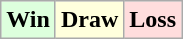<table class="wikitable">
<tr>
<td bgcolor=#ddffdd><strong>Win</strong></td>
<td bgcolor=#ffffdd><strong>Draw</strong></td>
<td bgcolor=#ffdddd><strong>Loss</strong></td>
</tr>
</table>
